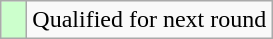<table class="wikitable">
<tr>
<td style="width:10px; background:#cfc"></td>
<td>Qualified for next round</td>
</tr>
</table>
